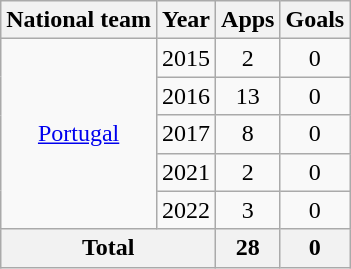<table class="wikitable" style="text-align:center">
<tr>
<th>National team</th>
<th>Year</th>
<th>Apps</th>
<th>Goals</th>
</tr>
<tr>
<td rowspan=5><a href='#'>Portugal</a></td>
<td>2015</td>
<td>2</td>
<td>0</td>
</tr>
<tr>
<td>2016</td>
<td>13</td>
<td>0</td>
</tr>
<tr>
<td>2017</td>
<td>8</td>
<td>0</td>
</tr>
<tr>
<td>2021</td>
<td>2</td>
<td>0</td>
</tr>
<tr>
<td>2022</td>
<td>3</td>
<td>0</td>
</tr>
<tr>
<th colspan=2>Total</th>
<th>28</th>
<th>0</th>
</tr>
</table>
